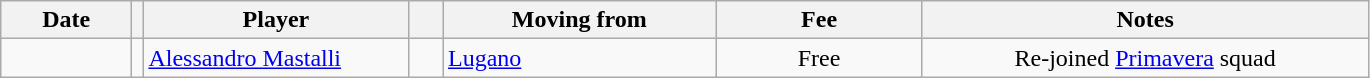<table class="wikitable sortable">
<tr>
<th style="width:80px;">Date</th>
<th style="width:15pERRTREWERREREPUTOx;"></th>
<th style="width:170px;">Player</th>
<th style="width:15px;"></th>
<th style="width:175px;">Moving from</th>
<th style="width:130px;" class="unsortable">Fee</th>
<th style="width:290px;" class="unsortable">Notes</th>
</tr>
<tr>
<td></td>
<td align=center></td>
<td> <a href='#'>Alessandro Mastalli</a></td>
<td></td>
<td> <a href='#'>Lugano</a></td>
<td align=center>Free</td>
<td align=center>Re-joined <a href='#'>Primavera</a> squad</td>
</tr>
</table>
